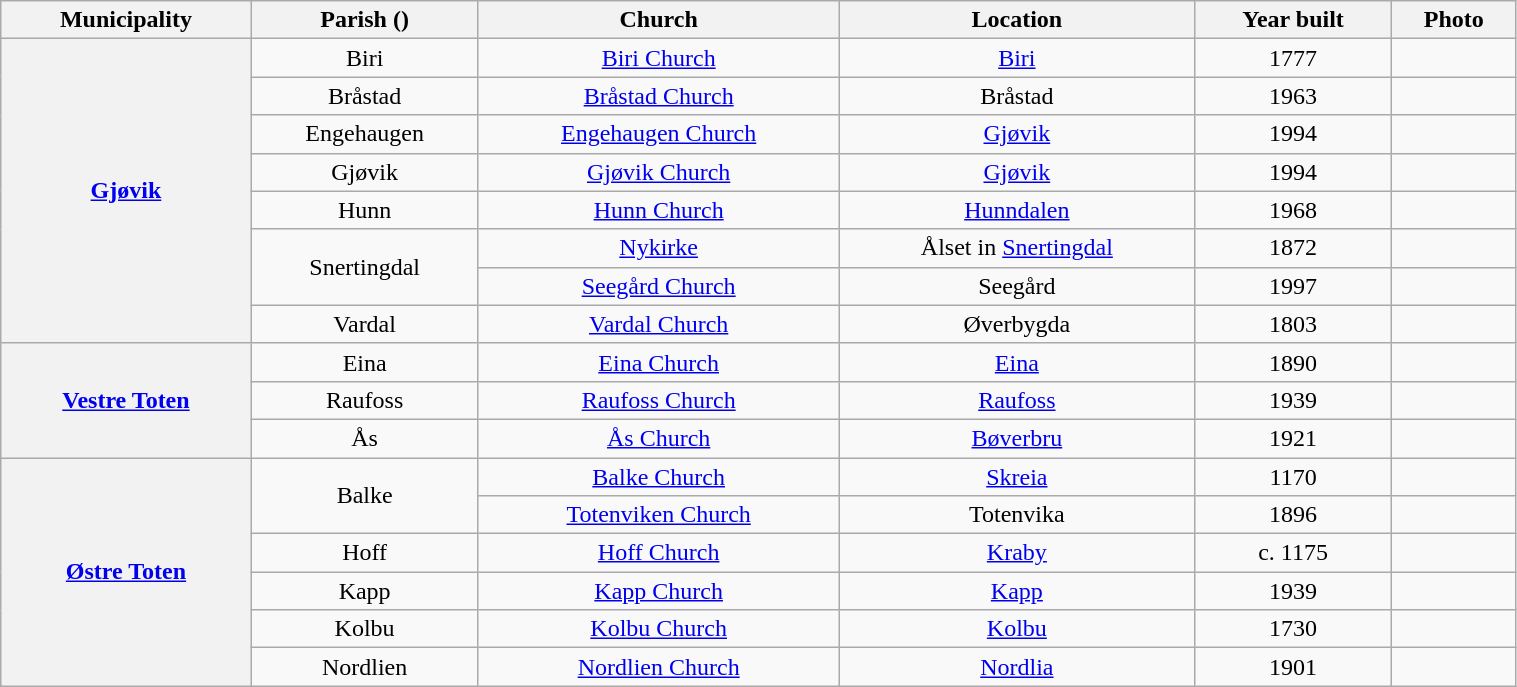<table class="wikitable" style="text-align: center; width: 80%;">
<tr>
<th>Municipality</th>
<th>Parish ()</th>
<th>Church</th>
<th>Location</th>
<th>Year built</th>
<th>Photo</th>
</tr>
<tr>
<th rowspan="8"><a href='#'>Gjøvik</a></th>
<td rowspan="1">Biri</td>
<td><a href='#'>Biri Church</a></td>
<td><a href='#'>Biri</a></td>
<td>1777</td>
<td></td>
</tr>
<tr>
<td rowspan="1">Bråstad</td>
<td><a href='#'>Bråstad Church</a></td>
<td>Bråstad</td>
<td>1963</td>
<td></td>
</tr>
<tr>
<td rowspan="1">Engehaugen</td>
<td><a href='#'>Engehaugen Church</a></td>
<td><a href='#'>Gjøvik</a></td>
<td>1994</td>
<td></td>
</tr>
<tr>
<td rowspan="1">Gjøvik</td>
<td><a href='#'>Gjøvik Church</a></td>
<td><a href='#'>Gjøvik</a></td>
<td>1994</td>
<td></td>
</tr>
<tr>
<td rowspan="1">Hunn</td>
<td><a href='#'>Hunn Church</a></td>
<td><a href='#'>Hunndalen</a></td>
<td>1968</td>
<td></td>
</tr>
<tr>
<td rowspan="2">Snertingdal</td>
<td><a href='#'>Nykirke</a></td>
<td>Ålset in <a href='#'>Snertingdal</a></td>
<td>1872</td>
<td></td>
</tr>
<tr>
<td><a href='#'>Seegård Church</a></td>
<td>Seegård</td>
<td>1997</td>
<td></td>
</tr>
<tr>
<td rowspan="1">Vardal</td>
<td><a href='#'>Vardal Church</a></td>
<td>Øverbygda</td>
<td>1803</td>
<td></td>
</tr>
<tr>
<th rowspan="3"><a href='#'>Vestre Toten</a></th>
<td rowspan="1">Eina</td>
<td><a href='#'>Eina Church</a></td>
<td><a href='#'>Eina</a></td>
<td>1890</td>
<td></td>
</tr>
<tr>
<td rowspan="1">Raufoss</td>
<td><a href='#'>Raufoss Church</a></td>
<td><a href='#'>Raufoss</a></td>
<td>1939</td>
<td></td>
</tr>
<tr>
<td rowspan="1">Ås</td>
<td><a href='#'>Ås Church</a></td>
<td><a href='#'>Bøverbru</a></td>
<td>1921</td>
<td></td>
</tr>
<tr>
<th rowspan="6"><a href='#'>Østre Toten</a></th>
<td rowspan="2">Balke</td>
<td><a href='#'>Balke Church</a></td>
<td><a href='#'>Skreia</a></td>
<td>1170</td>
<td></td>
</tr>
<tr>
<td><a href='#'>Totenviken Church</a></td>
<td>Totenvika</td>
<td>1896</td>
<td></td>
</tr>
<tr>
<td rowspan="1">Hoff</td>
<td><a href='#'>Hoff Church</a></td>
<td><a href='#'>Kraby</a></td>
<td>c. 1175</td>
<td></td>
</tr>
<tr>
<td rowspan="1">Kapp</td>
<td><a href='#'>Kapp Church</a></td>
<td><a href='#'>Kapp</a></td>
<td>1939</td>
<td></td>
</tr>
<tr>
<td rowspan="1">Kolbu</td>
<td><a href='#'>Kolbu Church</a></td>
<td><a href='#'>Kolbu</a></td>
<td>1730</td>
<td></td>
</tr>
<tr>
<td rowspan="1">Nordlien</td>
<td><a href='#'>Nordlien Church</a></td>
<td><a href='#'>Nordlia</a></td>
<td>1901</td>
<td></td>
</tr>
</table>
